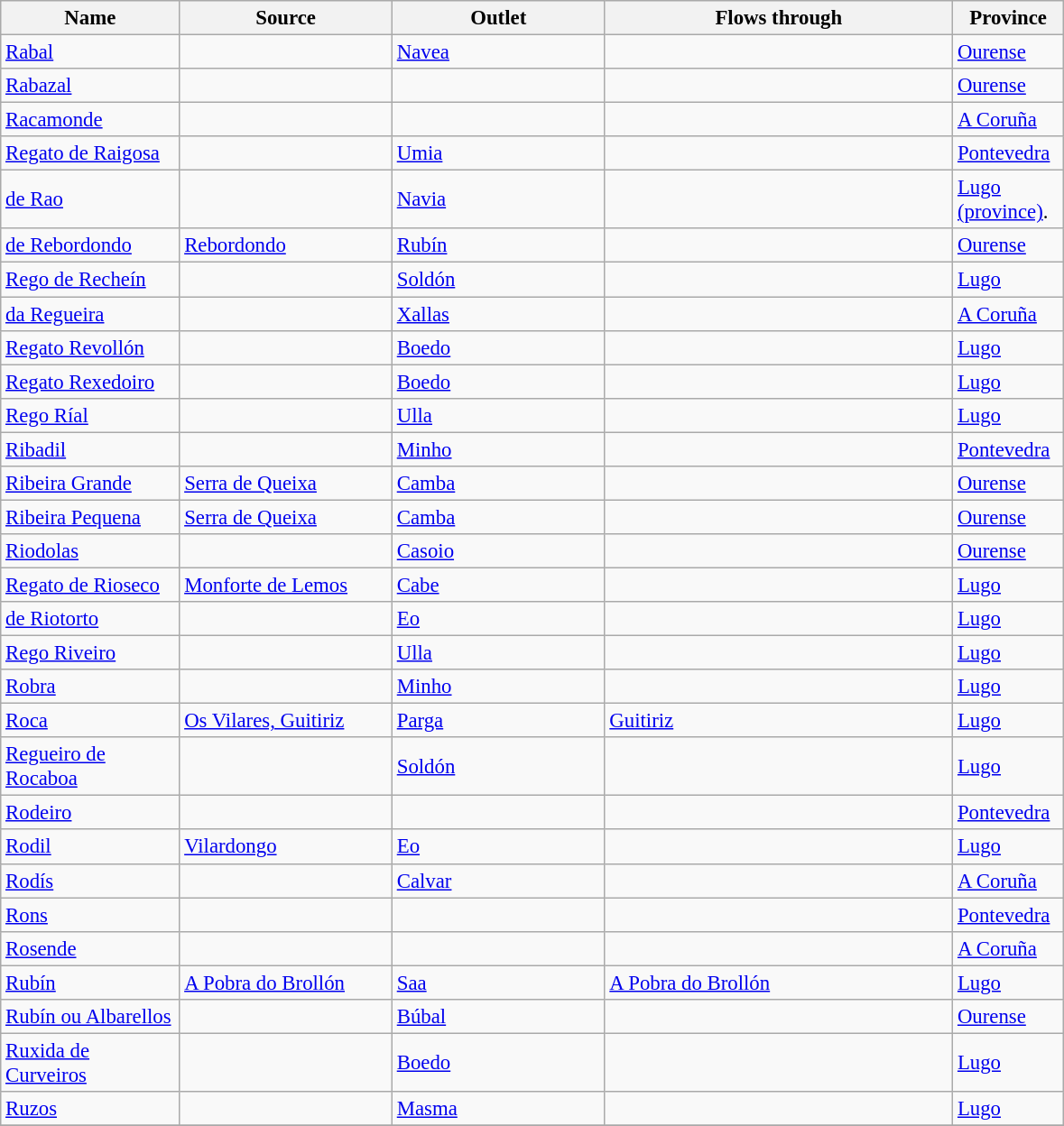<table class="wikitable sortable" style="font-size:95%;">
<tr>
<th width="125">Name</th>
<th width="150">Source</th>
<th width="150">Outlet</th>
<th width="250">Flows through</th>
<th width="75">Province</th>
</tr>
<tr>
<td><a href='#'>Rabal</a></td>
<td></td>
<td><a href='#'>Navea</a></td>
<td></td>
<td><a href='#'>Ourense</a></td>
</tr>
<tr>
<td><a href='#'>Rabazal</a></td>
<td></td>
<td></td>
<td></td>
<td><a href='#'>Ourense</a></td>
</tr>
<tr>
<td><a href='#'>Racamonde</a></td>
<td></td>
<td></td>
<td></td>
<td><a href='#'>A Coruña</a></td>
</tr>
<tr>
<td><a href='#'>Regato de Raigosa</a></td>
<td></td>
<td><a href='#'>Umia</a></td>
<td></td>
<td><a href='#'>Pontevedra</a></td>
</tr>
<tr>
<td><a href='#'>de Rao</a></td>
<td></td>
<td><a href='#'>Navia</a></td>
<td></td>
<td><a href='#'>Lugo (province)</a>.</td>
</tr>
<tr>
<td><a href='#'>de Rebordondo</a></td>
<td><a href='#'>Rebordondo</a></td>
<td><a href='#'>Rubín</a></td>
<td></td>
<td><a href='#'>Ourense</a></td>
</tr>
<tr>
<td><a href='#'>Rego de Recheín</a></td>
<td></td>
<td><a href='#'>Soldón</a></td>
<td></td>
<td><a href='#'>Lugo</a></td>
</tr>
<tr>
<td><a href='#'>da Regueira</a></td>
<td></td>
<td><a href='#'>Xallas</a></td>
<td></td>
<td><a href='#'>A Coruña</a></td>
</tr>
<tr>
<td><a href='#'>Regato Revollón</a></td>
<td></td>
<td><a href='#'>Boedo</a></td>
<td></td>
<td><a href='#'>Lugo</a></td>
</tr>
<tr>
<td><a href='#'>Regato Rexedoiro</a></td>
<td></td>
<td><a href='#'>Boedo</a></td>
<td></td>
<td><a href='#'>Lugo</a></td>
</tr>
<tr>
<td><a href='#'>Rego Ríal</a></td>
<td></td>
<td><a href='#'>Ulla</a></td>
<td></td>
<td><a href='#'>Lugo</a></td>
</tr>
<tr>
<td><a href='#'>Ribadil</a></td>
<td></td>
<td><a href='#'>Minho</a></td>
<td></td>
<td><a href='#'>Pontevedra</a></td>
</tr>
<tr>
<td><a href='#'>Ribeira Grande</a></td>
<td><a href='#'>Serra de Queixa</a></td>
<td><a href='#'>Camba</a></td>
<td></td>
<td><a href='#'>Ourense</a></td>
</tr>
<tr>
<td><a href='#'>Ribeira Pequena</a></td>
<td><a href='#'>Serra de Queixa</a></td>
<td><a href='#'>Camba</a></td>
<td></td>
<td><a href='#'>Ourense</a></td>
</tr>
<tr>
<td><a href='#'>Riodolas</a></td>
<td></td>
<td><a href='#'>Casoio</a></td>
<td></td>
<td><a href='#'>Ourense</a></td>
</tr>
<tr>
<td><a href='#'>Regato de Rioseco</a></td>
<td><a href='#'>Monforte de Lemos</a></td>
<td><a href='#'>Cabe</a></td>
<td></td>
<td><a href='#'>Lugo</a></td>
</tr>
<tr>
<td><a href='#'>de Riotorto</a></td>
<td></td>
<td><a href='#'>Eo</a></td>
<td></td>
<td><a href='#'>Lugo</a></td>
</tr>
<tr>
<td><a href='#'>Rego Riveiro</a></td>
<td></td>
<td><a href='#'>Ulla</a></td>
<td></td>
<td><a href='#'>Lugo</a></td>
</tr>
<tr>
<td><a href='#'>Robra</a></td>
<td></td>
<td><a href='#'>Minho</a></td>
<td></td>
<td><a href='#'>Lugo</a></td>
</tr>
<tr>
<td><a href='#'>Roca</a></td>
<td><a href='#'>Os Vilares, Guitiriz</a></td>
<td><a href='#'>Parga</a></td>
<td><a href='#'>Guitiriz</a></td>
<td><a href='#'>Lugo</a></td>
</tr>
<tr>
<td><a href='#'>Regueiro de Rocaboa</a></td>
<td></td>
<td><a href='#'>Soldón</a></td>
<td></td>
<td><a href='#'>Lugo</a></td>
</tr>
<tr>
<td><a href='#'>Rodeiro</a></td>
<td></td>
<td></td>
<td></td>
<td><a href='#'>Pontevedra</a></td>
</tr>
<tr>
<td><a href='#'>Rodil</a></td>
<td><a href='#'>Vilardongo</a></td>
<td><a href='#'>Eo</a></td>
<td></td>
<td><a href='#'>Lugo</a></td>
</tr>
<tr>
<td><a href='#'>Rodís</a></td>
<td></td>
<td><a href='#'>Calvar</a></td>
<td></td>
<td><a href='#'>A Coruña</a></td>
</tr>
<tr>
<td><a href='#'>Rons</a></td>
<td></td>
<td></td>
<td></td>
<td><a href='#'>Pontevedra</a></td>
</tr>
<tr>
<td><a href='#'>Rosende</a></td>
<td></td>
<td></td>
<td></td>
<td><a href='#'>A Coruña</a></td>
</tr>
<tr>
<td><a href='#'>Rubín</a></td>
<td><a href='#'>A Pobra do Brollón</a></td>
<td><a href='#'>Saa</a></td>
<td><a href='#'>A Pobra do Brollón</a></td>
<td><a href='#'>Lugo</a></td>
</tr>
<tr>
<td><a href='#'>Rubín ou Albarellos</a></td>
<td></td>
<td><a href='#'>Búbal</a></td>
<td></td>
<td><a href='#'>Ourense</a></td>
</tr>
<tr>
<td><a href='#'>Ruxida de Curveiros</a></td>
<td></td>
<td><a href='#'>Boedo</a></td>
<td></td>
<td><a href='#'>Lugo</a></td>
</tr>
<tr>
<td><a href='#'>Ruzos</a></td>
<td></td>
<td><a href='#'>Masma</a></td>
<td></td>
<td><a href='#'>Lugo</a></td>
</tr>
<tr>
</tr>
</table>
